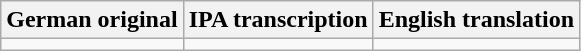<table class="wikitable">
<tr>
<th>German original</th>
<th>IPA transcription</th>
<th>English translation</th>
</tr>
<tr style="text-align:center;vertical-align:top;white-space:nowrap;">
<td></td>
<td></td>
<td></td>
</tr>
</table>
